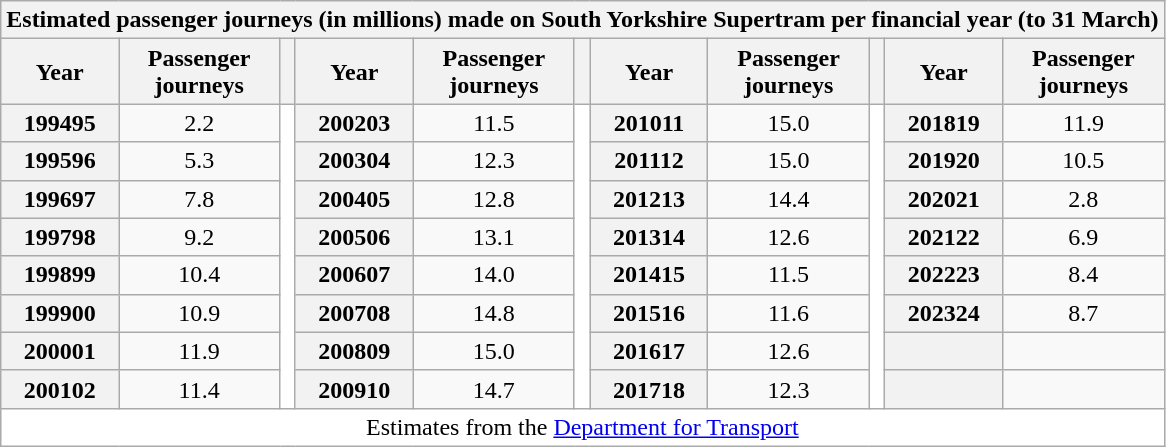<table class="wikitable" style="text-align:center;">
<tr>
<th colspan="11"><strong>Estimated passenger journeys (in millions) made on South Yorkshire Supertram per financial year (to 31 March)</strong></th>
</tr>
<tr>
<th>Year</th>
<th>Passenger<br>journeys</th>
<th></th>
<th>Year</th>
<th>Passenger<br>journeys</th>
<th></th>
<th>Year</th>
<th>Passenger<br>journeys</th>
<th></th>
<th>Year</th>
<th>Passenger<br>journeys</th>
</tr>
<tr>
<th>199495</th>
<td>2.2</td>
<td style="background:#fff; color:#fff;" rowspan="8"></td>
<th>200203</th>
<td>11.5</td>
<td style="background:#fff; color:#fff;" rowspan="8"></td>
<th>201011</th>
<td>15.0</td>
<td style="background:#fff; color:#fff;" rowspan="8"></td>
<th>201819</th>
<td>11.9</td>
</tr>
<tr>
<th>199596</th>
<td>5.3</td>
<th>200304</th>
<td>12.3</td>
<th>201112</th>
<td>15.0</td>
<th>201920</th>
<td>10.5</td>
</tr>
<tr>
<th>199697</th>
<td>7.8</td>
<th>200405</th>
<td>12.8</td>
<th>201213</th>
<td>14.4</td>
<th>202021</th>
<td>2.8</td>
</tr>
<tr>
<th>199798</th>
<td>9.2</td>
<th>200506</th>
<td>13.1</td>
<th>201314</th>
<td>12.6</td>
<th>202122</th>
<td>6.9</td>
</tr>
<tr>
<th>199899</th>
<td>10.4</td>
<th>200607</th>
<td>14.0</td>
<th>201415</th>
<td>11.5</td>
<th>202223</th>
<td>8.4</td>
</tr>
<tr>
<th>199900</th>
<td>10.9</td>
<th>200708</th>
<td>14.8</td>
<th>201516</th>
<td>11.6</td>
<th>202324</th>
<td>8.7</td>
</tr>
<tr>
<th>200001</th>
<td>11.9</td>
<th>200809</th>
<td>15.0</td>
<th>201617</th>
<td>12.6</td>
<th></th>
<td></td>
</tr>
<tr>
<th>200102</th>
<td>11.4</td>
<th>200910</th>
<td>14.7</td>
<th>201718</th>
<td>12.3</td>
<th></th>
<td></td>
</tr>
<tr>
<td colspan="11" style="background:#fff;">Estimates from the <a href='#'>Department for Transport</a></td>
</tr>
</table>
